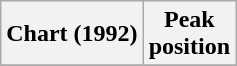<table class="wikitable plainrowheaders" style="text-align:center">
<tr>
<th>Chart (1992)</th>
<th>Peak<br>position</th>
</tr>
<tr>
</tr>
</table>
